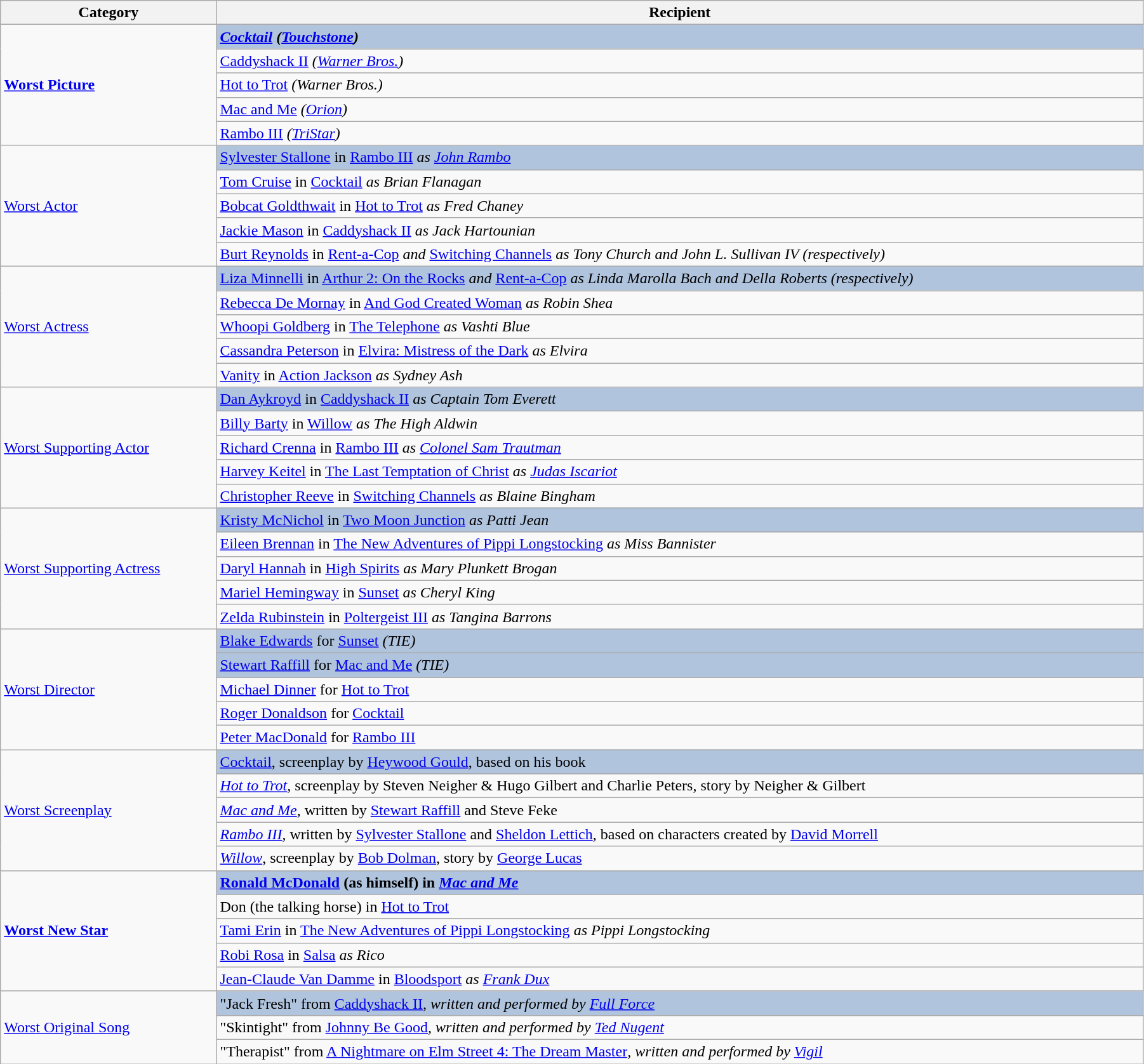<table class="wikitable" width="95%" align="centre">
<tr>
<th>Category</th>
<th>Recipient</th>
</tr>
<tr>
<td rowspan=5><strong><a href='#'>Worst Picture</a></strong></td>
<td style="background:#B0C4DE;"><strong><em><a href='#'>Cocktail</a><em> (<a href='#'>Touchstone</a>)<strong></td>
</tr>
<tr>
<td></em><a href='#'>Caddyshack II</a><em> (<a href='#'>Warner Bros.</a>)</td>
</tr>
<tr>
<td></em><a href='#'>Hot to Trot</a><em> (Warner Bros.)</td>
</tr>
<tr>
<td></em><a href='#'>Mac and Me</a><em> (<a href='#'>Orion</a>)</td>
</tr>
<tr>
<td></em><a href='#'>Rambo III</a><em> (<a href='#'>TriStar</a>)</td>
</tr>
<tr>
<td rowspan=5></strong><a href='#'>Worst Actor</a><strong></td>
<td style="background:#B0C4DE;"></strong><a href='#'>Sylvester Stallone</a> in </em><a href='#'>Rambo III</a><em> as <a href='#'>John Rambo</a><strong></td>
</tr>
<tr>
<td><a href='#'>Tom Cruise</a> in </em><a href='#'>Cocktail</a><em> as Brian Flanagan</td>
</tr>
<tr>
<td><a href='#'>Bobcat Goldthwait</a> in </em><a href='#'>Hot to Trot</a><em> as Fred Chaney</td>
</tr>
<tr>
<td><a href='#'>Jackie Mason</a> in </em><a href='#'>Caddyshack II</a><em> as Jack Hartounian</td>
</tr>
<tr>
<td><a href='#'>Burt Reynolds</a> in </em><a href='#'>Rent-a-Cop</a><em> and </em><a href='#'>Switching Channels</a><em> as Tony Church and John L. Sullivan IV (respectively)</td>
</tr>
<tr>
<td rowspan=5></strong><a href='#'>Worst Actress</a><strong></td>
<td style="background:#B0C4DE;"></strong><a href='#'>Liza Minnelli</a> in </em><a href='#'>Arthur 2: On the Rocks</a><em> and </em><a href='#'>Rent-a-Cop</a><em> as Linda Marolla Bach and Della Roberts (respectively)<strong></td>
</tr>
<tr>
<td><a href='#'>Rebecca De Mornay</a> in </em><a href='#'>And God Created Woman</a><em> as Robin Shea</td>
</tr>
<tr>
<td><a href='#'>Whoopi Goldberg</a> in </em><a href='#'>The Telephone</a><em> as Vashti Blue</td>
</tr>
<tr>
<td><a href='#'>Cassandra Peterson</a> in </em><a href='#'>Elvira: Mistress of the Dark</a><em> as Elvira</td>
</tr>
<tr>
<td><a href='#'>Vanity</a> in </em><a href='#'>Action Jackson</a><em> as Sydney Ash</td>
</tr>
<tr>
<td rowspan=5></strong><a href='#'>Worst Supporting Actor</a><strong></td>
<td style="background:#B0C4DE;"></strong><a href='#'>Dan Aykroyd</a> in </em><a href='#'>Caddyshack II</a><em> as Captain Tom Everett<strong></td>
</tr>
<tr>
<td><a href='#'>Billy Barty</a> in </em><a href='#'>Willow</a><em> as The High Aldwin</td>
</tr>
<tr>
<td><a href='#'>Richard Crenna</a> in </em><a href='#'>Rambo III</a><em> as <a href='#'>Colonel Sam Trautman</a></td>
</tr>
<tr>
<td><a href='#'>Harvey Keitel</a> in </em><a href='#'>The Last Temptation of Christ</a><em> as <a href='#'>Judas Iscariot</a></td>
</tr>
<tr>
<td><a href='#'>Christopher Reeve</a> in </em><a href='#'>Switching Channels</a><em> as Blaine Bingham</td>
</tr>
<tr>
<td rowspan=5></strong><a href='#'>Worst Supporting Actress</a><strong></td>
<td style="background:#B0C4DE;"></strong><a href='#'>Kristy McNichol</a> in </em><a href='#'>Two Moon Junction</a><em> as Patti Jean<strong></td>
</tr>
<tr>
<td><a href='#'>Eileen Brennan</a> in </em><a href='#'>The New Adventures of Pippi Longstocking</a><em> as Miss Bannister</td>
</tr>
<tr>
<td><a href='#'>Daryl Hannah</a> in </em><a href='#'>High Spirits</a><em> as Mary Plunkett Brogan</td>
</tr>
<tr>
<td><a href='#'>Mariel Hemingway</a> in </em><a href='#'>Sunset</a><em> as Cheryl King</td>
</tr>
<tr>
<td><a href='#'>Zelda Rubinstein</a> in </em><a href='#'>Poltergeist III</a><em> as Tangina Barrons</td>
</tr>
<tr>
<td rowspan=5></strong><a href='#'>Worst Director</a><strong></td>
<td style="background:#B0C4DE;"></strong><a href='#'>Blake Edwards</a> for </em><a href='#'>Sunset</a><em> (TIE)<strong></td>
</tr>
<tr>
<td style="background:#B0C4DE;"></strong><a href='#'>Stewart Raffill</a> for </em><a href='#'>Mac and Me</a><em> (TIE)<strong></td>
</tr>
<tr>
<td><a href='#'>Michael Dinner</a> for </em><a href='#'>Hot to Trot</a><em></td>
</tr>
<tr>
<td><a href='#'>Roger Donaldson</a> for </em><a href='#'>Cocktail</a><em></td>
</tr>
<tr>
<td><a href='#'>Peter MacDonald</a> for </em><a href='#'>Rambo III</a><em></td>
</tr>
<tr>
<td rowspan=5></strong><a href='#'>Worst Screenplay</a><strong></td>
<td style="background:#B0C4DE;"></em></strong><a href='#'>Cocktail</a></em>, screenplay by <a href='#'>Heywood Gould</a>, based on his book</strong></td>
</tr>
<tr>
<td><em><a href='#'>Hot to Trot</a></em>, screenplay by Steven Neigher & Hugo Gilbert and Charlie Peters, story by Neigher & Gilbert</td>
</tr>
<tr>
<td><em><a href='#'>Mac and Me</a></em>, written by <a href='#'>Stewart Raffill</a> and Steve Feke</td>
</tr>
<tr>
<td><em><a href='#'>Rambo III</a></em>, written by <a href='#'>Sylvester Stallone</a> and <a href='#'>Sheldon Lettich</a>, based on characters created by <a href='#'>David Morrell</a></td>
</tr>
<tr>
<td><em><a href='#'>Willow</a></em>, screenplay by <a href='#'>Bob Dolman</a>, story by <a href='#'>George Lucas</a></td>
</tr>
<tr>
<td rowspan=5><strong><a href='#'>Worst New Star</a></strong></td>
<td style="background:#B0C4DE;"><strong><a href='#'>Ronald McDonald</a> (as himself) in <em><a href='#'>Mac and Me</a><strong><em> </td>
</tr>
<tr>
<td>Don (the talking horse) in </em><a href='#'>Hot to Trot</a><em></td>
</tr>
<tr>
<td><a href='#'>Tami Erin</a> in </em><a href='#'>The New Adventures of Pippi Longstocking</a><em> as Pippi Longstocking</td>
</tr>
<tr>
<td><a href='#'>Robi Rosa</a> in </em><a href='#'>Salsa</a><em> as Rico</td>
</tr>
<tr>
<td><a href='#'>Jean-Claude Van Damme</a> in </em><a href='#'>Bloodsport</a><em> as <a href='#'>Frank Dux</a></td>
</tr>
<tr>
<td rowspan=3></strong><a href='#'>Worst Original Song</a><strong></td>
<td style="background:#B0C4DE;"></strong>"Jack Fresh" from </em><a href='#'>Caddyshack II</a><em>, written and performed by <a href='#'>Full Force</a><strong></td>
</tr>
<tr>
<td>"Skintight" from </em><a href='#'>Johnny Be Good</a><em>, written and performed by <a href='#'>Ted Nugent</a></td>
</tr>
<tr>
<td>"Therapist" from </em><a href='#'>A Nightmare on Elm Street 4: The Dream Master</a><em>, written and performed by <a href='#'>Vigil</a></td>
</tr>
</table>
